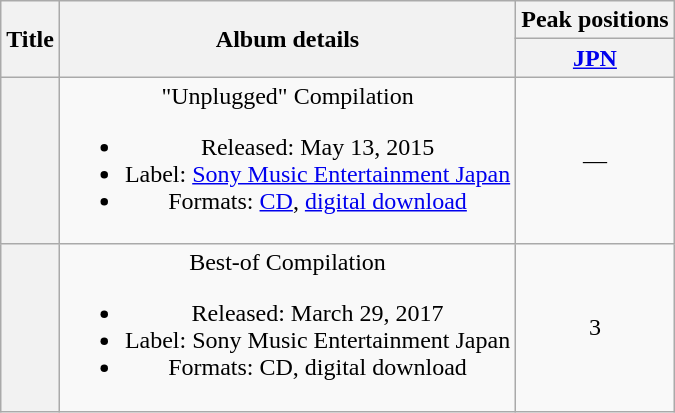<table class="wikitable plainrowheaders" style="text-align:center;">
<tr>
<th scope="col" rowspan="2">Title</th>
<th scope="col" rowspan="2">Album details</th>
<th scope="col" colspan="1">Peak positions</th>
</tr>
<tr>
<th scope="col"><a href='#'>JPN</a><br></th>
</tr>
<tr>
<th scope="row"></th>
<td>"Unplugged" Compilation<br><ul><li>Released: May 13, 2015</li><li>Label: <a href='#'>Sony Music Entertainment Japan</a></li><li>Formats: <a href='#'>CD</a>, <a href='#'>digital download</a></li></ul></td>
<td align="center">—</td>
</tr>
<tr>
<th scope="row"></th>
<td>Best-of Compilation<br><ul><li>Released: March 29, 2017</li><li>Label: Sony Music Entertainment Japan</li><li>Formats: CD, digital download</li></ul></td>
<td align="center">3</td>
</tr>
</table>
